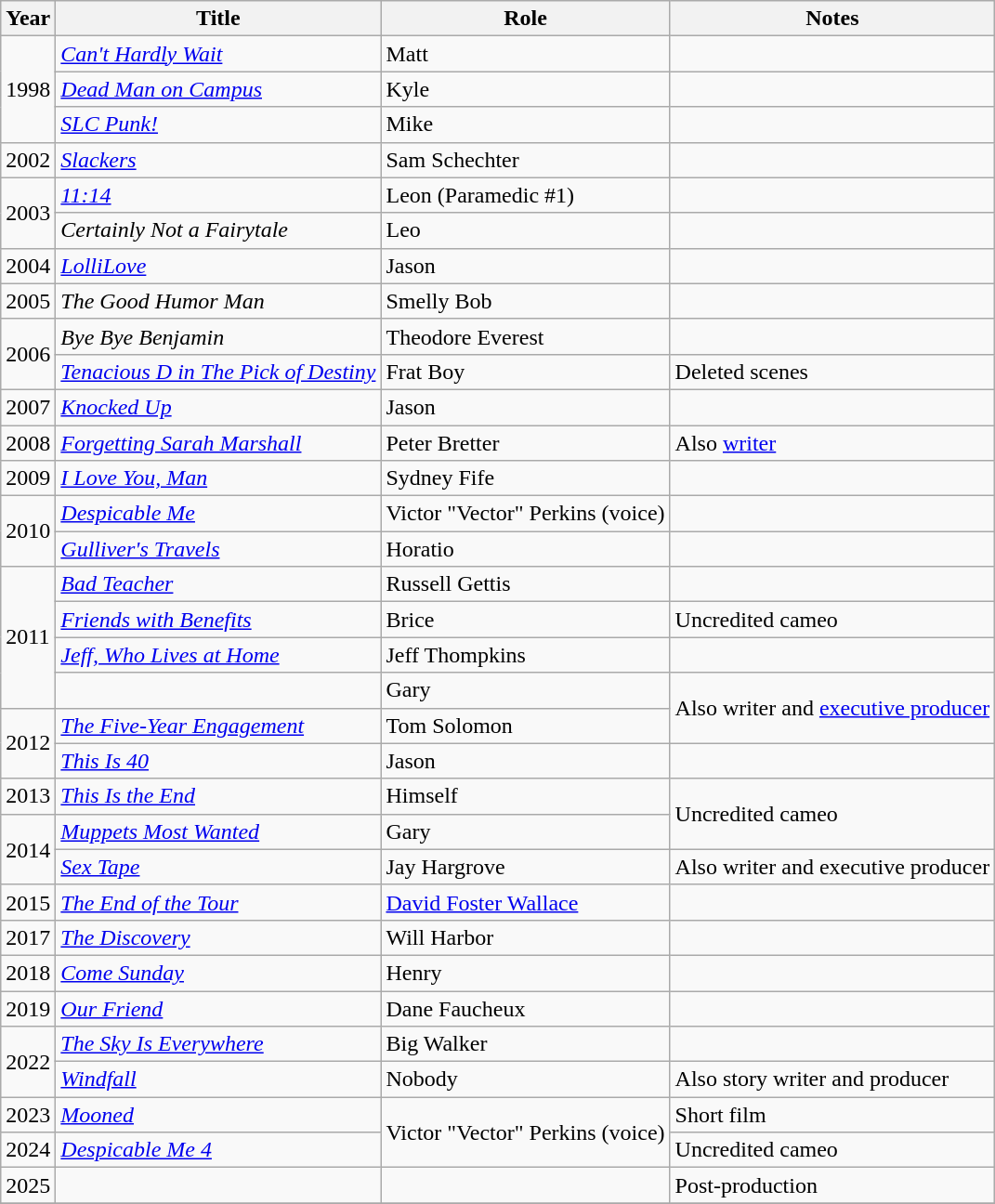<table class="wikitable sortable">
<tr>
<th>Year</th>
<th>Title</th>
<th>Role</th>
<th class="unsortable">Notes</th>
</tr>
<tr>
<td rowspan="3">1998</td>
<td><em><a href='#'>Can't Hardly Wait</a></em></td>
<td>Matt</td>
<td></td>
</tr>
<tr>
<td><em><a href='#'>Dead Man on Campus</a></em></td>
<td>Kyle</td>
<td></td>
</tr>
<tr>
<td><em><a href='#'>SLC Punk!</a></em></td>
<td>Mike</td>
<td></td>
</tr>
<tr>
<td>2002</td>
<td><em><a href='#'>Slackers</a></em></td>
<td>Sam Schechter</td>
<td></td>
</tr>
<tr>
<td rowspan="2">2003</td>
<td><em><a href='#'>11:14</a></em></td>
<td>Leon (Paramedic #1)</td>
<td></td>
</tr>
<tr>
<td><em>Certainly Not a Fairytale</em></td>
<td>Leo</td>
<td></td>
</tr>
<tr>
<td>2004</td>
<td><em><a href='#'>LolliLove</a></em></td>
<td>Jason</td>
<td></td>
</tr>
<tr>
<td>2005</td>
<td><em>The Good Humor Man</em></td>
<td>Smelly Bob</td>
<td></td>
</tr>
<tr>
<td rowspan="2">2006</td>
<td><em>Bye Bye Benjamin</em></td>
<td>Theodore Everest</td>
<td></td>
</tr>
<tr>
<td><em><a href='#'>Tenacious D in The Pick of Destiny</a></em></td>
<td>Frat Boy</td>
<td>Deleted scenes</td>
</tr>
<tr>
<td>2007</td>
<td><em><a href='#'>Knocked Up</a></em></td>
<td>Jason</td>
<td></td>
</tr>
<tr>
<td>2008</td>
<td><em><a href='#'>Forgetting Sarah Marshall</a></em></td>
<td>Peter Bretter</td>
<td>Also <a href='#'>writer</a></td>
</tr>
<tr>
<td>2009</td>
<td><em><a href='#'>I Love You, Man</a></em></td>
<td>Sydney Fife</td>
<td></td>
</tr>
<tr>
<td rowspan="2">2010</td>
<td><em><a href='#'>Despicable Me</a></em></td>
<td>Victor "Vector" Perkins (voice)</td>
<td></td>
</tr>
<tr>
<td><em><a href='#'>Gulliver's Travels</a></em></td>
<td>Horatio</td>
<td></td>
</tr>
<tr>
<td rowspan="4">2011</td>
<td><em><a href='#'>Bad Teacher</a></em></td>
<td>Russell Gettis</td>
<td></td>
</tr>
<tr>
<td><em><a href='#'>Friends with Benefits</a></em></td>
<td>Brice</td>
<td>Uncredited cameo</td>
</tr>
<tr>
<td><em><a href='#'>Jeff, Who Lives at Home</a></em></td>
<td>Jeff Thompkins</td>
<td></td>
</tr>
<tr>
<td><em></em></td>
<td>Gary</td>
<td rowspan="2">Also writer and <a href='#'>executive producer</a></td>
</tr>
<tr>
<td rowspan="2">2012</td>
<td><em><a href='#'>The Five-Year Engagement</a></em></td>
<td>Tom Solomon</td>
</tr>
<tr>
<td><em><a href='#'>This Is 40</a></em></td>
<td>Jason</td>
<td></td>
</tr>
<tr>
<td>2013</td>
<td><em><a href='#'>This Is the End</a></em></td>
<td>Himself</td>
<td rowspan="2">Uncredited cameo</td>
</tr>
<tr>
<td rowspan="2">2014</td>
<td><em><a href='#'>Muppets Most Wanted</a></em></td>
<td>Gary</td>
</tr>
<tr>
<td><em><a href='#'>Sex Tape</a></em></td>
<td>Jay Hargrove</td>
<td>Also writer and executive producer</td>
</tr>
<tr>
<td>2015</td>
<td><em><a href='#'>The End of the Tour</a></em></td>
<td><a href='#'>David Foster Wallace</a></td>
<td></td>
</tr>
<tr>
<td>2017</td>
<td><em><a href='#'>The Discovery</a></em></td>
<td>Will Harbor</td>
<td></td>
</tr>
<tr>
<td>2018</td>
<td><em><a href='#'>Come Sunday</a></em></td>
<td>Henry</td>
<td></td>
</tr>
<tr>
<td>2019</td>
<td><em><a href='#'>Our Friend</a></em></td>
<td>Dane Faucheux</td>
<td></td>
</tr>
<tr>
<td rowspan="2">2022</td>
<td><em><a href='#'>The Sky Is Everywhere</a></em></td>
<td>Big Walker</td>
<td></td>
</tr>
<tr>
<td><em><a href='#'>Windfall</a></em></td>
<td>Nobody</td>
<td>Also story writer and producer</td>
</tr>
<tr>
<td>2023</td>
<td><em><a href='#'>Mooned</a></em></td>
<td rowspan="2">Victor "Vector" Perkins (voice)</td>
<td>Short film</td>
</tr>
<tr>
<td>2024</td>
<td><em><a href='#'>Despicable Me 4</a></em></td>
<td>Uncredited cameo</td>
</tr>
<tr>
<td>2025</td>
<td></td>
<td></td>
<td>Post-production</td>
</tr>
<tr>
</tr>
</table>
